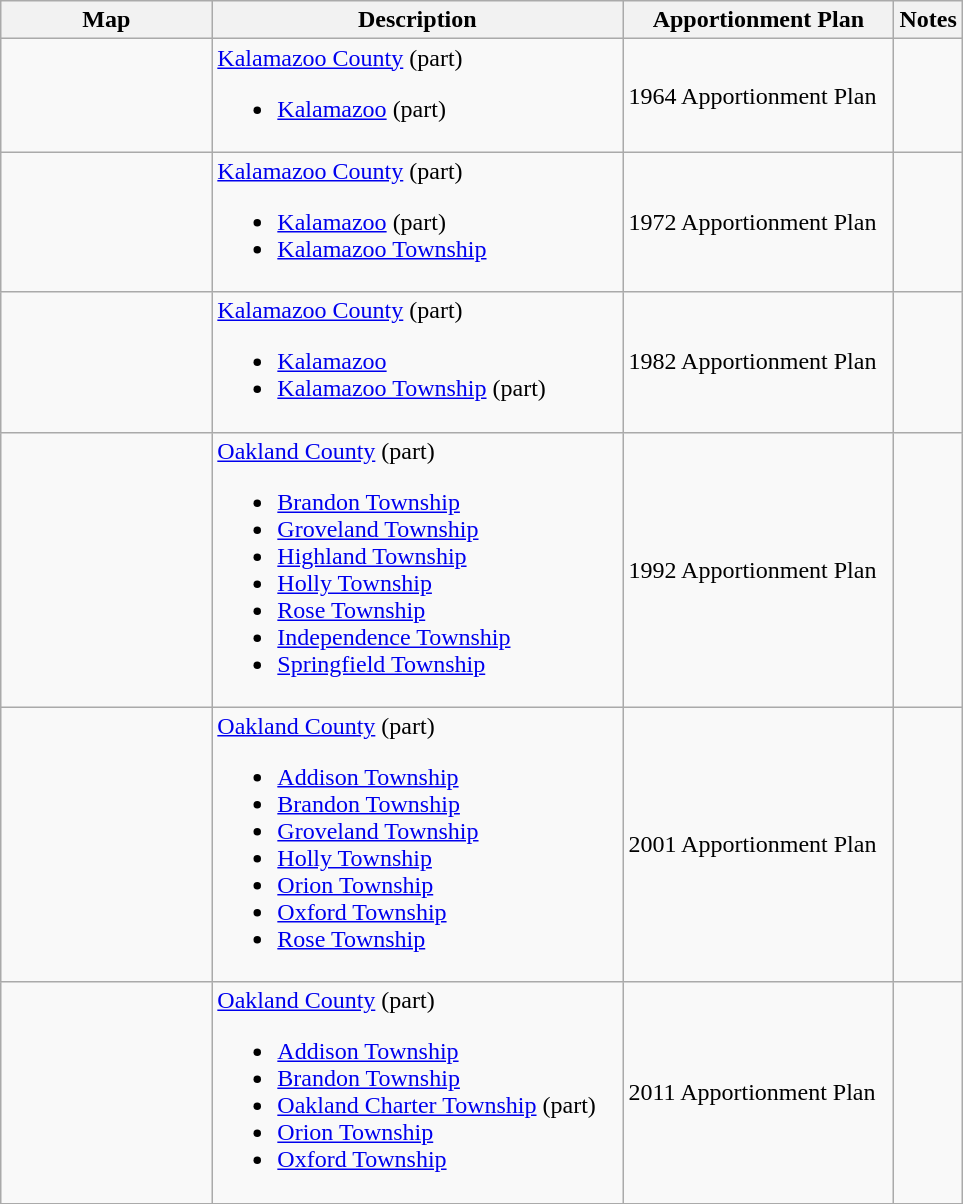<table class="wikitable sortable">
<tr>
<th style="width:100pt;">Map</th>
<th style="width:200pt;">Description</th>
<th style="width:130pt;">Apportionment Plan</th>
<th style="width:15pt;">Notes</th>
</tr>
<tr>
<td></td>
<td><a href='#'>Kalamazoo County</a> (part)<br><ul><li><a href='#'>Kalamazoo</a> (part)</li></ul></td>
<td>1964 Apportionment Plan</td>
<td></td>
</tr>
<tr>
<td></td>
<td><a href='#'>Kalamazoo County</a> (part)<br><ul><li><a href='#'>Kalamazoo</a> (part)</li><li><a href='#'>Kalamazoo Township</a></li></ul></td>
<td>1972 Apportionment Plan</td>
<td></td>
</tr>
<tr>
<td></td>
<td><a href='#'>Kalamazoo County</a> (part)<br><ul><li><a href='#'>Kalamazoo</a></li><li><a href='#'>Kalamazoo Township</a> (part)</li></ul></td>
<td>1982 Apportionment Plan</td>
<td></td>
</tr>
<tr>
<td></td>
<td><a href='#'>Oakland County</a> (part)<br><ul><li><a href='#'>Brandon Township</a></li><li><a href='#'>Groveland Township</a></li><li><a href='#'>Highland Township</a></li><li><a href='#'>Holly Township</a></li><li><a href='#'>Rose Township</a></li><li><a href='#'>Independence Township</a></li><li><a href='#'>Springfield Township</a></li></ul></td>
<td>1992 Apportionment Plan</td>
<td></td>
</tr>
<tr>
<td></td>
<td><a href='#'>Oakland County</a> (part)<br><ul><li><a href='#'>Addison Township</a></li><li><a href='#'>Brandon Township</a></li><li><a href='#'>Groveland Township</a></li><li><a href='#'>Holly Township</a></li><li><a href='#'>Orion Township</a></li><li><a href='#'>Oxford Township</a></li><li><a href='#'>Rose Township</a></li></ul></td>
<td>2001 Apportionment Plan</td>
<td></td>
</tr>
<tr>
<td></td>
<td><a href='#'>Oakland County</a> (part)<br><ul><li><a href='#'>Addison Township</a></li><li><a href='#'>Brandon Township</a></li><li><a href='#'>Oakland Charter Township</a> (part)</li><li><a href='#'>Orion Township</a></li><li><a href='#'>Oxford Township</a></li></ul></td>
<td>2011 Apportionment Plan</td>
<td></td>
</tr>
<tr>
</tr>
</table>
